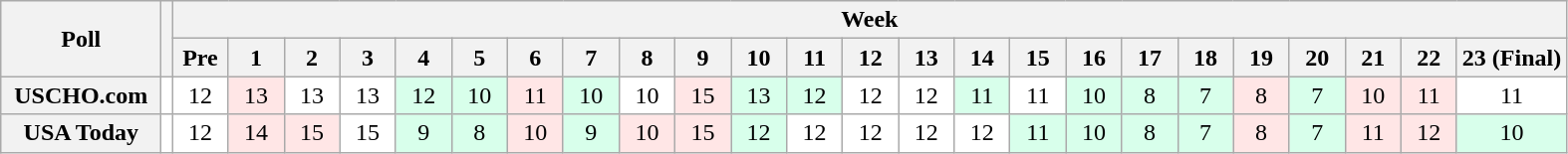<table class="wikitable" style="white-space:nowrap;">
<tr>
<th scope="col" width="100" rowspan="2">Poll</th>
<th rowspan="2"></th>
<th colspan="25">Week</th>
</tr>
<tr>
<th scope="col" width="30">Pre</th>
<th scope="col" width="30">1</th>
<th scope="col" width="30">2</th>
<th scope="col" width="30">3</th>
<th scope="col" width="30">4</th>
<th scope="col" width="30">5</th>
<th scope="col" width="30">6</th>
<th scope="col" width="30">7</th>
<th scope="col" width="30">8</th>
<th scope="col" width="30">9</th>
<th scope="col" width="30">10</th>
<th scope="col" width="30">11</th>
<th scope="col" width="30">12</th>
<th scope="col" width="30">13</th>
<th scope="col" width="30">14</th>
<th scope="col" width="30">15</th>
<th scope="col" width="30">16</th>
<th scope="col" width="30">17</th>
<th scope="col" width="30">18</th>
<th scope="col" width="30">19</th>
<th scope="col" width="30">20</th>
<th scope="col" width="30">21</th>
<th scope="col" width="30">22</th>
<th scope="col" width="30">23 (Final)</th>
</tr>
<tr style="text-align:center;">
<th>USCHO.com</th>
<td bgcolor=FFFFFF></td>
<td bgcolor=FFFFFF>12</td>
<td bgcolor=FFE6E6>13</td>
<td bgcolor=FFFFFF>13</td>
<td bgcolor=FFFFFF>13</td>
<td bgcolor=D8FFEB>12</td>
<td bgcolor=D8FFEB>10</td>
<td bgcolor=FFE6E6>11</td>
<td bgcolor=D8FFEB>10</td>
<td bgcolor=FFFFFF>10</td>
<td bgcolor=FFE6E6>15</td>
<td bgcolor=D8FFEB>13</td>
<td bgcolor=D8FFEB>12</td>
<td bgcolor=FFFFFF>12</td>
<td bgcolor=FFFFFF>12</td>
<td bgcolor=D8FFEB>11</td>
<td bgcolor=FFFFFF>11</td>
<td bgcolor=D8FFEB>10</td>
<td bgcolor=D8FFEB>8</td>
<td bgcolor=D8FFEB>7</td>
<td bgcolor=FFE6E6>8</td>
<td bgcolor=D8FFEB>7</td>
<td bgcolor=FFE6E6>10</td>
<td bgcolor=FFE6E6>11</td>
<td bgcolor=FFFFFF>11</td>
</tr>
<tr style="text-align:center;">
<th>USA Today</th>
<td bgcolor=FFFFFF></td>
<td bgcolor=FFFFFF>12</td>
<td bgcolor=FFE6E6>14</td>
<td bgcolor=FFE6E6>15</td>
<td bgcolor=FFFFFF>15</td>
<td bgcolor=D8FFEB>9</td>
<td bgcolor=D8FFEB>8</td>
<td bgcolor=FFE6E6>10</td>
<td bgcolor=D8FFEB>9</td>
<td bgcolor=FFE6E6>10</td>
<td bgcolor=FFE6E6>15</td>
<td bgcolor=D8FFEB>12</td>
<td bgcolor=FFFFFF>12</td>
<td bgcolor=FFFFFF>12</td>
<td bgcolor=FFFFFF>12</td>
<td bgcolor=FFFFFF>12</td>
<td bgcolor=D8FFEB>11</td>
<td bgcolor=D8FFEB>10</td>
<td bgcolor=D8FFEB>8</td>
<td bgcolor=D8FFEB>7</td>
<td bgcolor=FFE6E6>8</td>
<td bgcolor=D8FFEB>7</td>
<td bgcolor=FFE6E6>11</td>
<td bgcolor=FFE6E6>12</td>
<td bgcolor=D8FFEB>10</td>
</tr>
</table>
